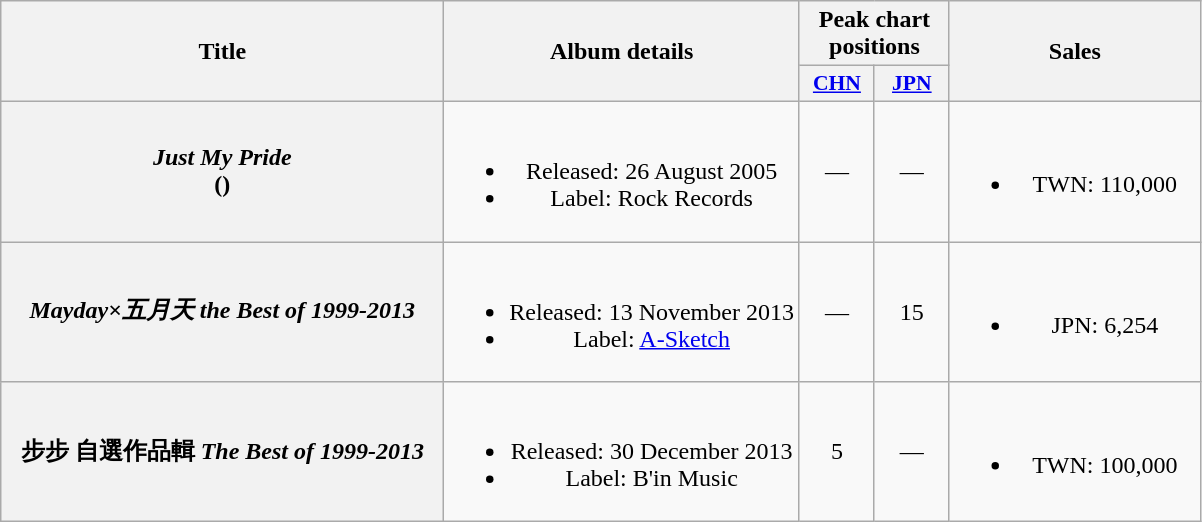<table class="wikitable plainrowheaders" style="text-align:center;">
<tr>
<th rowspan="2" style="width:18em;">Title</th>
<th rowspan="2">Album details</th>
<th colspan="2">Peak chart positions</th>
<th rowspan="2"  style="width:10em;">Sales</th>
</tr>
<tr>
<th scope="col" style="width:3em;font-size:90%;"><a href='#'>CHN</a><br></th>
<th scope="col" style="width:3em;font-size:90%;"><a href='#'>JPN</a><br></th>
</tr>
<tr>
<th scope="row"><em>Just My Pride</em><br>()</th>
<td><br><ul><li>Released: 26 August 2005</li><li>Label: Rock Records</li></ul></td>
<td>—</td>
<td>—</td>
<td><br><ul><li>TWN: 110,000</li></ul></td>
</tr>
<tr>
<th scope="row"><em>Mayday×五月天 the Best of 1999‐2013</em></th>
<td><br><ul><li>Released: 13 November 2013</li><li>Label: <a href='#'>A-Sketch</a></li></ul></td>
<td>—</td>
<td>15</td>
<td><br><ul><li>JPN: 6,254</li></ul></td>
</tr>
<tr>
<th scope="row">步步 自選作品輯 <em>The Best of 1999-2013</em></th>
<td><br><ul><li>Released: 30 December 2013</li><li>Label: B'in Music</li></ul></td>
<td>5</td>
<td>—</td>
<td><br><ul><li>TWN: 100,000</li></ul></td>
</tr>
</table>
